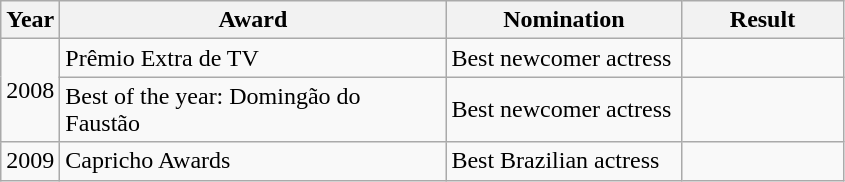<table class="wikitable">
<tr>
<th>Year</th>
<th width="250">Award</th>
<th width="150">Nomination</th>
<th width="100">Result</th>
</tr>
<tr>
<td rowspan="2">2008</td>
<td>Prêmio Extra de TV</td>
<td>Best newcomer actress</td>
<td></td>
</tr>
<tr>
<td>Best of the year: Domingão do Faustão</td>
<td>Best newcomer actress</td>
<td></td>
</tr>
<tr>
<td>2009</td>
<td>Capricho Awards</td>
<td>Best Brazilian actress</td>
<td></td>
</tr>
</table>
